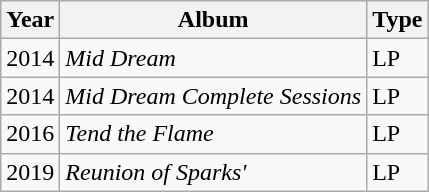<table class="wikitable">
<tr>
<th>Year</th>
<th>Album</th>
<th>Type</th>
</tr>
<tr>
<td>2014</td>
<td><em>Mid Dream</em></td>
<td>LP</td>
</tr>
<tr>
<td>2014</td>
<td><em>Mid Dream Complete Sessions</em></td>
<td>LP</td>
</tr>
<tr>
<td>2016</td>
<td><em>Tend the Flame</em></td>
<td>LP</td>
</tr>
<tr>
<td>2019</td>
<td><em>Reunion of Sparks'</td>
<td>LP</td>
</tr>
</table>
